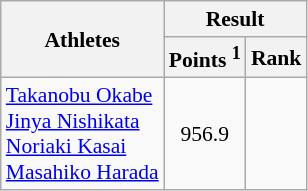<table class="wikitable" border="1" style="font-size:90%">
<tr>
<th rowspan=2>Athletes</th>
<th colspan=2>Result</th>
</tr>
<tr>
<th>Points <sup>1</sup></th>
<th>Rank</th>
</tr>
<tr>
<td><a href='#'>Takanobu Okabe</a><br><a href='#'>Jinya Nishikata</a><br><a href='#'>Noriaki Kasai</a><br><a href='#'>Masahiko Harada</a></td>
<td align=center>956.9</td>
<td align=center></td>
</tr>
</table>
